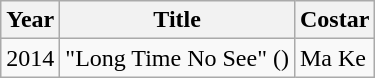<table class="wikitable">
<tr>
<th>Year</th>
<th>Title</th>
<th>Costar</th>
</tr>
<tr>
<td>2014</td>
<td>"Long Time No See" ()</td>
<td>Ma Ke</td>
</tr>
</table>
